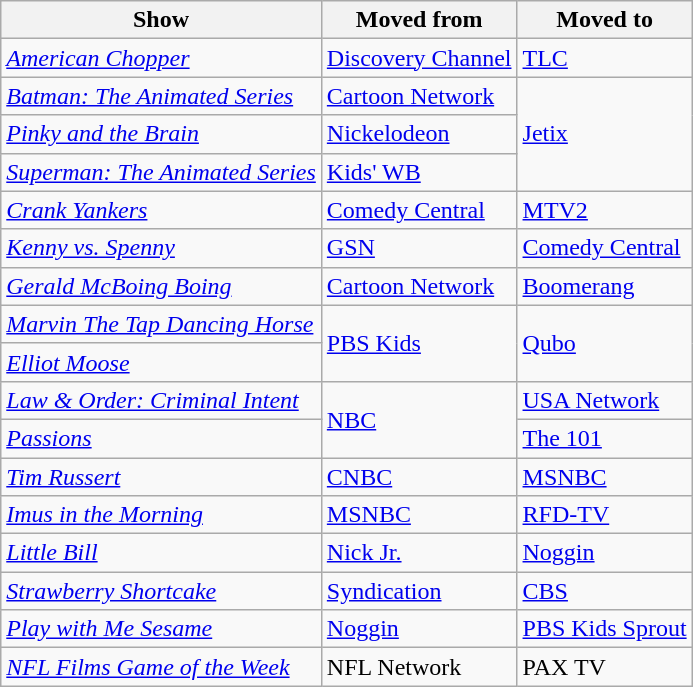<table class="wikitable sortable">
<tr>
<th>Show</th>
<th>Moved from</th>
<th>Moved to</th>
</tr>
<tr>
<td><em><a href='#'>American Chopper</a></em></td>
<td><a href='#'>Discovery Channel</a></td>
<td><a href='#'>TLC</a></td>
</tr>
<tr>
<td><em><a href='#'>Batman: The Animated Series</a></em></td>
<td><a href='#'>Cartoon Network</a></td>
<td rowspan="3"><a href='#'>Jetix</a></td>
</tr>
<tr>
<td><em><a href='#'>Pinky and the Brain</a></em></td>
<td><a href='#'>Nickelodeon</a></td>
</tr>
<tr>
<td><em><a href='#'>Superman: The Animated Series</a></em></td>
<td><a href='#'>Kids' WB</a></td>
</tr>
<tr>
<td><em><a href='#'>Crank Yankers</a></em></td>
<td><a href='#'>Comedy Central</a></td>
<td><a href='#'>MTV2</a></td>
</tr>
<tr>
<td><em><a href='#'>Kenny vs. Spenny</a></em></td>
<td><a href='#'>GSN</a></td>
<td><a href='#'>Comedy Central</a></td>
</tr>
<tr>
<td><em><a href='#'>Gerald McBoing Boing</a></em></td>
<td><a href='#'>Cartoon Network</a></td>
<td><a href='#'>Boomerang</a></td>
</tr>
<tr>
<td><em><a href='#'>Marvin The Tap Dancing Horse</a></em></td>
<td rowspan="2"><a href='#'>PBS Kids</a></td>
<td rowspan="2"><a href='#'>Qubo</a></td>
</tr>
<tr>
<td><em><a href='#'>Elliot Moose</a></em></td>
</tr>
<tr>
<td><em><a href='#'>Law & Order: Criminal Intent</a></em></td>
<td rowspan="2"><a href='#'>NBC</a></td>
<td><a href='#'>USA Network</a></td>
</tr>
<tr>
<td><em><a href='#'>Passions</a></em></td>
<td><a href='#'>The 101</a></td>
</tr>
<tr>
<td><em><a href='#'>Tim Russert</a></em></td>
<td><a href='#'>CNBC</a></td>
<td><a href='#'>MSNBC</a></td>
</tr>
<tr>
<td><em><a href='#'>Imus in the Morning</a></em></td>
<td><a href='#'>MSNBC</a></td>
<td><a href='#'>RFD-TV</a></td>
</tr>
<tr>
<td><em><a href='#'>Little Bill</a></em></td>
<td><a href='#'>Nick Jr.</a></td>
<td><a href='#'>Noggin</a></td>
</tr>
<tr>
<td><em><a href='#'>Strawberry Shortcake</a></em></td>
<td><a href='#'>Syndication</a></td>
<td><a href='#'>CBS</a></td>
</tr>
<tr>
<td><em><a href='#'>Play with Me Sesame</a></em></td>
<td><a href='#'>Noggin</a></td>
<td><a href='#'>PBS Kids Sprout</a></td>
</tr>
<tr>
<td><em><a href='#'>NFL Films Game of the Week</a></em></td>
<td>NFL Network</td>
<td>PAX TV</td>
</tr>
</table>
